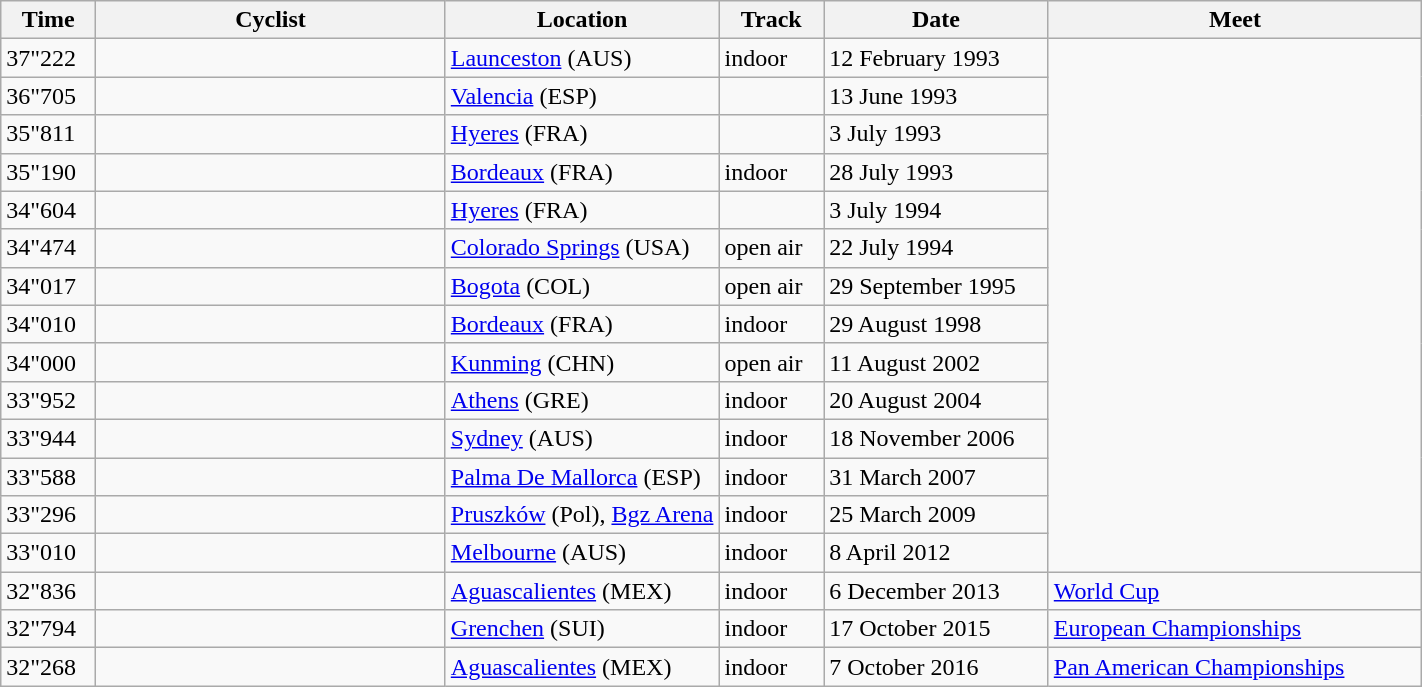<table class="wikitable">
<tr align="left">
<th style="width:3.5em">Time</th>
<th style="width:14.1em">Cyclist</th>
<th style="width:13.em">Location</th>
<th style="width:3.9em">Track</th>
<th style="width:8.9em">Date</th>
<th style="width:15.1em">Meet</th>
</tr>
<tr>
<td>37"222</td>
<td></td>
<td><a href='#'>Launceston</a> (AUS)</td>
<td>indoor</td>
<td>12 February 1993</td>
</tr>
<tr>
<td>36"705</td>
<td></td>
<td><a href='#'>Valencia</a> (ESP)</td>
<td></td>
<td>13 June 1993</td>
</tr>
<tr>
<td>35"811</td>
<td></td>
<td><a href='#'>Hyeres</a> (FRA)</td>
<td></td>
<td>3 July 1993</td>
</tr>
<tr>
<td>35"190</td>
<td></td>
<td><a href='#'>Bordeaux</a> (FRA)</td>
<td>indoor</td>
<td>28 July 1993</td>
</tr>
<tr>
<td>34"604</td>
<td></td>
<td><a href='#'>Hyeres</a> (FRA)</td>
<td></td>
<td>3 July 1994</td>
</tr>
<tr>
<td>34"474</td>
<td></td>
<td><a href='#'>Colorado Springs</a> (USA)</td>
<td>open air</td>
<td>22 July 1994</td>
</tr>
<tr>
<td>34"017</td>
<td></td>
<td><a href='#'>Bogota</a> (COL)</td>
<td>open air</td>
<td>29 September 1995</td>
</tr>
<tr>
<td>34"010</td>
<td></td>
<td><a href='#'>Bordeaux</a> (FRA)</td>
<td>indoor</td>
<td>29 August 1998</td>
</tr>
<tr>
<td>34"000</td>
<td></td>
<td><a href='#'>Kunming</a> (CHN)</td>
<td>open air</td>
<td>11 August 2002</td>
</tr>
<tr>
<td>33"952</td>
<td></td>
<td><a href='#'>Athens</a> (GRE)</td>
<td>indoor</td>
<td>20 August 2004</td>
</tr>
<tr>
<td>33"944</td>
<td></td>
<td><a href='#'>Sydney</a> (AUS)</td>
<td>indoor</td>
<td>18 November 2006</td>
</tr>
<tr>
<td>33"588</td>
<td></td>
<td><a href='#'>Palma De Mallorca</a> (ESP)</td>
<td>indoor</td>
<td>31 March 2007</td>
</tr>
<tr>
<td>33"296</td>
<td></td>
<td><a href='#'>Pruszków</a> (Pol), <a href='#'>Bgz Arena</a></td>
<td>indoor</td>
<td>25 March 2009</td>
</tr>
<tr>
<td>33"010</td>
<td></td>
<td><a href='#'>Melbourne</a> (AUS)</td>
<td>indoor</td>
<td>8 April 2012</td>
</tr>
<tr>
<td>32"836</td>
<td></td>
<td><a href='#'>Aguascalientes</a> (MEX)</td>
<td>indoor</td>
<td>6 December 2013</td>
<td><a href='#'>World Cup</a></td>
</tr>
<tr>
<td>32"794</td>
<td></td>
<td><a href='#'>Grenchen</a> (SUI)</td>
<td>indoor</td>
<td>17 October 2015</td>
<td><a href='#'>European Championships</a></td>
</tr>
<tr>
<td>32"268</td>
<td></td>
<td><a href='#'>Aguascalientes</a> (MEX)</td>
<td>indoor</td>
<td>7 October 2016</td>
<td><a href='#'>Pan American Championships</a></td>
</tr>
</table>
